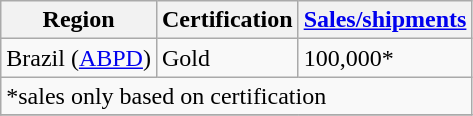<table class="wikitable">
<tr>
<th>Region</th>
<th>Certification</th>
<th><a href='#'>Sales/shipments</a></th>
</tr>
<tr>
<td>Brazil (<a href='#'>ABPD</a>)</td>
<td>Gold</td>
<td>100,000*</td>
</tr>
<tr>
<td colspan=3>*sales only based on certification</td>
</tr>
<tr>
</tr>
</table>
